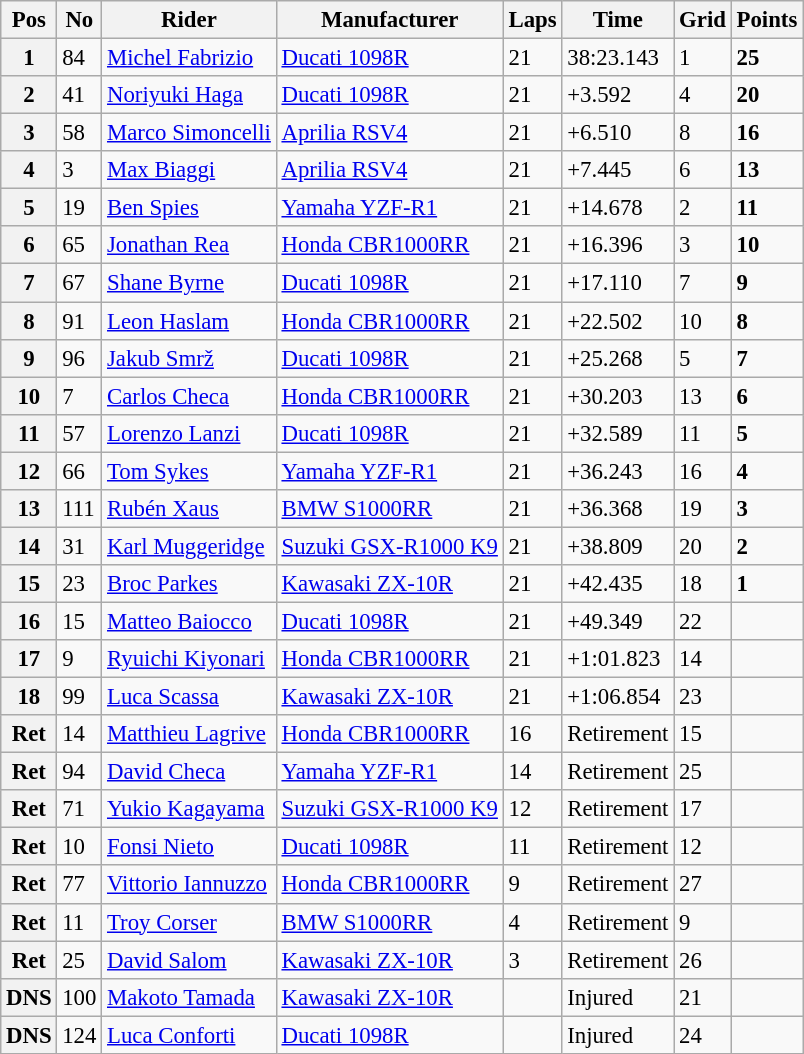<table class="wikitable" style="font-size: 95%;">
<tr>
<th>Pos</th>
<th>No</th>
<th>Rider</th>
<th>Manufacturer</th>
<th>Laps</th>
<th>Time</th>
<th>Grid</th>
<th>Points</th>
</tr>
<tr>
<th>1</th>
<td>84</td>
<td> <a href='#'>Michel Fabrizio</a></td>
<td><a href='#'>Ducati 1098R</a></td>
<td>21</td>
<td>38:23.143</td>
<td>1</td>
<td><strong>25</strong></td>
</tr>
<tr>
<th>2</th>
<td>41</td>
<td> <a href='#'>Noriyuki Haga</a></td>
<td><a href='#'>Ducati 1098R</a></td>
<td>21</td>
<td>+3.592</td>
<td>4</td>
<td><strong>20</strong></td>
</tr>
<tr>
<th>3</th>
<td>58</td>
<td> <a href='#'>Marco Simoncelli</a></td>
<td><a href='#'>Aprilia RSV4</a></td>
<td>21</td>
<td>+6.510</td>
<td>8</td>
<td><strong>16</strong></td>
</tr>
<tr>
<th>4</th>
<td>3</td>
<td> <a href='#'>Max Biaggi</a></td>
<td><a href='#'>Aprilia RSV4</a></td>
<td>21</td>
<td>+7.445</td>
<td>6</td>
<td><strong>13</strong></td>
</tr>
<tr>
<th>5</th>
<td>19</td>
<td> <a href='#'>Ben Spies</a></td>
<td><a href='#'>Yamaha YZF-R1</a></td>
<td>21</td>
<td>+14.678</td>
<td>2</td>
<td><strong>11</strong></td>
</tr>
<tr>
<th>6</th>
<td>65</td>
<td> <a href='#'>Jonathan Rea</a></td>
<td><a href='#'>Honda CBR1000RR</a></td>
<td>21</td>
<td>+16.396</td>
<td>3</td>
<td><strong>10</strong></td>
</tr>
<tr>
<th>7</th>
<td>67</td>
<td> <a href='#'>Shane Byrne</a></td>
<td><a href='#'>Ducati 1098R</a></td>
<td>21</td>
<td>+17.110</td>
<td>7</td>
<td><strong>9</strong></td>
</tr>
<tr>
<th>8</th>
<td>91</td>
<td> <a href='#'>Leon Haslam</a></td>
<td><a href='#'>Honda CBR1000RR</a></td>
<td>21</td>
<td>+22.502</td>
<td>10</td>
<td><strong>8</strong></td>
</tr>
<tr>
<th>9</th>
<td>96</td>
<td> <a href='#'>Jakub Smrž</a></td>
<td><a href='#'>Ducati 1098R</a></td>
<td>21</td>
<td>+25.268</td>
<td>5</td>
<td><strong>7</strong></td>
</tr>
<tr>
<th>10</th>
<td>7</td>
<td> <a href='#'>Carlos Checa</a></td>
<td><a href='#'>Honda CBR1000RR</a></td>
<td>21</td>
<td>+30.203</td>
<td>13</td>
<td><strong>6</strong></td>
</tr>
<tr>
<th>11</th>
<td>57</td>
<td> <a href='#'>Lorenzo Lanzi</a></td>
<td><a href='#'>Ducati 1098R</a></td>
<td>21</td>
<td>+32.589</td>
<td>11</td>
<td><strong>5</strong></td>
</tr>
<tr>
<th>12</th>
<td>66</td>
<td> <a href='#'>Tom Sykes</a></td>
<td><a href='#'>Yamaha YZF-R1</a></td>
<td>21</td>
<td>+36.243</td>
<td>16</td>
<td><strong>4</strong></td>
</tr>
<tr>
<th>13</th>
<td>111</td>
<td> <a href='#'>Rubén Xaus</a></td>
<td><a href='#'>BMW S1000RR</a></td>
<td>21</td>
<td>+36.368</td>
<td>19</td>
<td><strong>3</strong></td>
</tr>
<tr>
<th>14</th>
<td>31</td>
<td> <a href='#'>Karl Muggeridge</a></td>
<td><a href='#'>Suzuki GSX-R1000 K9</a></td>
<td>21</td>
<td>+38.809</td>
<td>20</td>
<td><strong>2</strong></td>
</tr>
<tr>
<th>15</th>
<td>23</td>
<td> <a href='#'>Broc Parkes</a></td>
<td><a href='#'>Kawasaki ZX-10R</a></td>
<td>21</td>
<td>+42.435</td>
<td>18</td>
<td><strong>1</strong></td>
</tr>
<tr>
<th>16</th>
<td>15</td>
<td> <a href='#'>Matteo Baiocco</a></td>
<td><a href='#'>Ducati 1098R</a></td>
<td>21</td>
<td>+49.349</td>
<td>22</td>
<td></td>
</tr>
<tr>
<th>17</th>
<td>9</td>
<td> <a href='#'>Ryuichi Kiyonari</a></td>
<td><a href='#'>Honda CBR1000RR</a></td>
<td>21</td>
<td>+1:01.823</td>
<td>14</td>
<td></td>
</tr>
<tr>
<th>18</th>
<td>99</td>
<td> <a href='#'>Luca Scassa</a></td>
<td><a href='#'>Kawasaki ZX-10R</a></td>
<td>21</td>
<td>+1:06.854</td>
<td>23</td>
<td></td>
</tr>
<tr>
<th>Ret</th>
<td>14</td>
<td> <a href='#'>Matthieu Lagrive</a></td>
<td><a href='#'>Honda CBR1000RR</a></td>
<td>16</td>
<td>Retirement</td>
<td>15</td>
<td></td>
</tr>
<tr>
<th>Ret</th>
<td>94</td>
<td> <a href='#'>David Checa</a></td>
<td><a href='#'>Yamaha YZF-R1</a></td>
<td>14</td>
<td>Retirement</td>
<td>25</td>
<td></td>
</tr>
<tr>
<th>Ret</th>
<td>71</td>
<td> <a href='#'>Yukio Kagayama</a></td>
<td><a href='#'>Suzuki GSX-R1000 K9</a></td>
<td>12</td>
<td>Retirement</td>
<td>17</td>
<td></td>
</tr>
<tr>
<th>Ret</th>
<td>10</td>
<td> <a href='#'>Fonsi Nieto</a></td>
<td><a href='#'>Ducati 1098R</a></td>
<td>11</td>
<td>Retirement</td>
<td>12</td>
<td></td>
</tr>
<tr>
<th>Ret</th>
<td>77</td>
<td> <a href='#'>Vittorio Iannuzzo</a></td>
<td><a href='#'>Honda CBR1000RR</a></td>
<td>9</td>
<td>Retirement</td>
<td>27</td>
<td></td>
</tr>
<tr>
<th>Ret</th>
<td>11</td>
<td> <a href='#'>Troy Corser</a></td>
<td><a href='#'>BMW S1000RR</a></td>
<td>4</td>
<td>Retirement</td>
<td>9</td>
<td></td>
</tr>
<tr>
<th>Ret</th>
<td>25</td>
<td> <a href='#'>David Salom</a></td>
<td><a href='#'>Kawasaki ZX-10R</a></td>
<td>3</td>
<td>Retirement</td>
<td>26</td>
<td></td>
</tr>
<tr>
<th>DNS</th>
<td>100</td>
<td> <a href='#'>Makoto Tamada</a></td>
<td><a href='#'>Kawasaki ZX-10R</a></td>
<td></td>
<td>Injured</td>
<td>21</td>
<td></td>
</tr>
<tr>
<th>DNS</th>
<td>124</td>
<td> <a href='#'>Luca Conforti</a></td>
<td><a href='#'>Ducati 1098R</a></td>
<td></td>
<td>Injured</td>
<td>24</td>
<td></td>
</tr>
</table>
